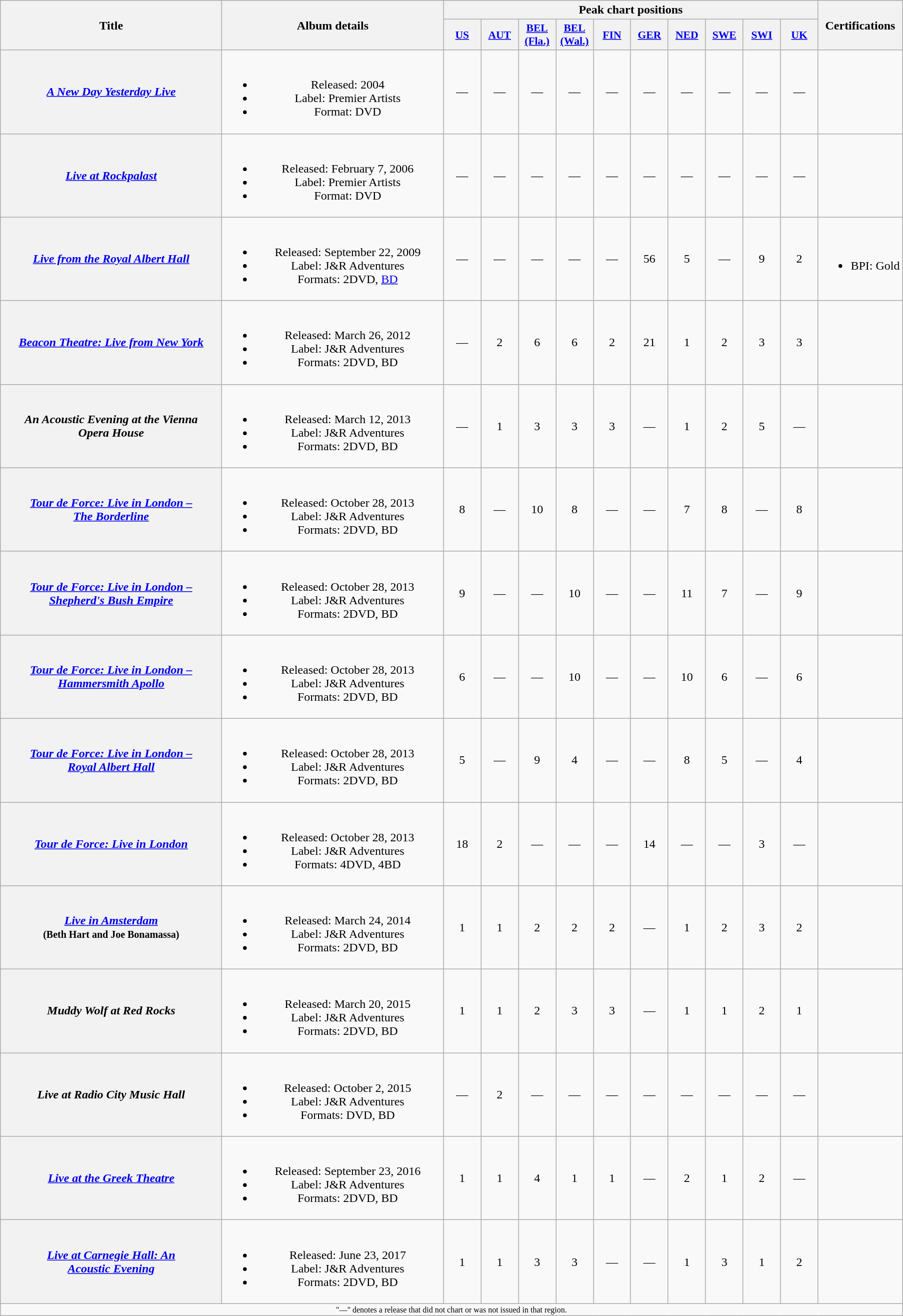<table class="wikitable plainrowheaders" style="text-align:center;">
<tr>
<th scope="col" rowspan="2" style="width:18em;">Title</th>
<th scope="col" rowspan="2" style="width:18em;">Album details</th>
<th scope="col" colspan="10">Peak chart positions</th>
<th scope="col" rowspan="2">Certifications</th>
</tr>
<tr>
<th scope="col" style="width:3em;font-size:90%;"><a href='#'>US</a><br></th>
<th scope="col" style="width:3em;font-size:90%;"><a href='#'>AUT</a><br></th>
<th scope="col" style="width:3em;font-size:90%;"><a href='#'>BEL<br>(Fla.)</a><br></th>
<th scope="col" style="width:3em;font-size:90%;"><a href='#'>BEL<br>(Wal.)</a><br></th>
<th scope="col" style="width:3em;font-size:90%;"><a href='#'>FIN</a><br></th>
<th scope="col" style="width:3em;font-size:90%;"><a href='#'>GER</a><br></th>
<th scope="col" style="width:3em;font-size:90%;"><a href='#'>NED</a><br></th>
<th scope="col" style="width:3em;font-size:90%;"><a href='#'>SWE</a><br></th>
<th scope="col" style="width:3em;font-size:90%;"><a href='#'>SWI</a><br></th>
<th scope="col" style="width:3em;font-size:90%;"><a href='#'>UK</a><br></th>
</tr>
<tr>
<th scope="row"><em><a href='#'>A New Day Yesterday Live</a></em></th>
<td><br><ul><li>Released: 2004</li><li>Label: Premier Artists</li><li>Format: DVD</li></ul></td>
<td>—</td>
<td>—</td>
<td>—</td>
<td>—</td>
<td>—</td>
<td>—</td>
<td>—</td>
<td>—</td>
<td>—</td>
<td>—</td>
<td></td>
</tr>
<tr>
<th scope="row"><em><a href='#'>Live at Rockpalast</a></em></th>
<td><br><ul><li>Released: February 7, 2006</li><li>Label: Premier Artists</li><li>Format: DVD</li></ul></td>
<td>—</td>
<td>—</td>
<td>—</td>
<td>—</td>
<td>—</td>
<td>—</td>
<td>—</td>
<td>—</td>
<td>—</td>
<td>—</td>
<td></td>
</tr>
<tr>
<th scope="row"><em><a href='#'>Live from the Royal Albert Hall</a></em></th>
<td><br><ul><li>Released: September 22, 2009</li><li>Label: J&R Adventures</li><li>Formats: 2DVD, <a href='#'>BD</a></li></ul></td>
<td>—</td>
<td>—</td>
<td>—</td>
<td>—</td>
<td>—</td>
<td>56</td>
<td>5</td>
<td>—</td>
<td>9</td>
<td>2</td>
<td><br><ul><li>BPI: Gold</li></ul></td>
</tr>
<tr>
<th scope="row"><em><a href='#'>Beacon Theatre: Live from New York</a></em></th>
<td><br><ul><li>Released: March 26, 2012</li><li>Label: J&R Adventures</li><li>Formats: 2DVD, BD</li></ul></td>
<td>—</td>
<td>2</td>
<td>6</td>
<td>6</td>
<td>2</td>
<td>21</td>
<td>1</td>
<td>2</td>
<td>3</td>
<td>3</td>
<td></td>
</tr>
<tr>
<th scope="row"><em>An Acoustic Evening at the Vienna<br>Opera House</em></th>
<td><br><ul><li>Released: March 12, 2013</li><li>Label: J&R Adventures</li><li>Formats: 2DVD, BD</li></ul></td>
<td>—</td>
<td>1</td>
<td>3</td>
<td>3</td>
<td>3</td>
<td>—</td>
<td>1</td>
<td>2</td>
<td>5</td>
<td>—</td>
<td></td>
</tr>
<tr>
<th scope="row"><em><a href='#'>Tour de Force: Live in London –<br>The Borderline</a></em></th>
<td><br><ul><li>Released: October 28, 2013</li><li>Label: J&R Adventures</li><li>Formats: 2DVD, BD</li></ul></td>
<td>8</td>
<td>—</td>
<td>10</td>
<td>8</td>
<td>—</td>
<td>—</td>
<td>7</td>
<td>8</td>
<td>—</td>
<td>8</td>
<td></td>
</tr>
<tr>
<th scope="row"><em><a href='#'>Tour de Force: Live in London –<br>Shepherd's Bush Empire</a></em></th>
<td><br><ul><li>Released: October 28, 2013</li><li>Label: J&R Adventures</li><li>Formats: 2DVD, BD</li></ul></td>
<td>9</td>
<td>—</td>
<td>—</td>
<td>10</td>
<td>—</td>
<td>—</td>
<td>11</td>
<td>7</td>
<td>—</td>
<td>9</td>
<td></td>
</tr>
<tr>
<th scope="row"><em><a href='#'>Tour de Force: Live in London –<br>Hammersmith Apollo</a></em></th>
<td><br><ul><li>Released: October 28, 2013</li><li>Label: J&R Adventures</li><li>Formats: 2DVD, BD</li></ul></td>
<td>6</td>
<td>—</td>
<td>—</td>
<td>10</td>
<td>—</td>
<td>—</td>
<td>10</td>
<td>6</td>
<td>—</td>
<td>6</td>
<td></td>
</tr>
<tr>
<th scope="row"><em><a href='#'>Tour de Force: Live in London –<br>Royal Albert Hall</a></em></th>
<td><br><ul><li>Released: October 28, 2013</li><li>Label: J&R Adventures</li><li>Formats: 2DVD, BD</li></ul></td>
<td>5</td>
<td>—</td>
<td>9</td>
<td>4</td>
<td>—</td>
<td>—</td>
<td>8</td>
<td>5</td>
<td>—</td>
<td>4</td>
<td></td>
</tr>
<tr>
<th scope="row"><em><a href='#'>Tour de Force: Live in London</a></em></th>
<td><br><ul><li>Released: October 28, 2013</li><li>Label: J&R Adventures</li><li>Formats: 4DVD, 4BD</li></ul></td>
<td>18</td>
<td>2</td>
<td>—</td>
<td>—</td>
<td>—</td>
<td>14</td>
<td>—</td>
<td>—</td>
<td>3</td>
<td>—</td>
<td></td>
</tr>
<tr>
<th scope="row"><em><a href='#'>Live in Amsterdam</a></em><br><small>(Beth Hart and Joe Bonamassa)</small></th>
<td><br><ul><li>Released: March 24, 2014</li><li>Label: J&R Adventures</li><li>Formats: 2DVD, BD</li></ul></td>
<td>1</td>
<td>1</td>
<td>2</td>
<td>2</td>
<td>2</td>
<td>—</td>
<td>1</td>
<td>2</td>
<td>3</td>
<td>2</td>
<td></td>
</tr>
<tr>
<th scope="row"><em>Muddy Wolf at Red Rocks</em></th>
<td><br><ul><li>Released: March 20, 2015</li><li>Label: J&R Adventures</li><li>Formats: 2DVD, BD</li></ul></td>
<td>1</td>
<td>1</td>
<td>2</td>
<td>3</td>
<td>3</td>
<td>—</td>
<td>1</td>
<td>1</td>
<td>2</td>
<td>1</td>
<td></td>
</tr>
<tr>
<th scope="row"><em>Live at Radio City Music Hall</em></th>
<td><br><ul><li>Released: October 2, 2015</li><li>Label: J&R Adventures</li><li>Formats: DVD, BD</li></ul></td>
<td>—</td>
<td>2</td>
<td>—</td>
<td>—</td>
<td>—</td>
<td>—</td>
<td>—</td>
<td>—</td>
<td>—</td>
<td>—</td>
<td></td>
</tr>
<tr>
<th scope="row"><em><a href='#'>Live at the Greek Theatre</a></em></th>
<td><br><ul><li>Released: September 23, 2016</li><li>Label: J&R Adventures</li><li>Formats: 2DVD, BD</li></ul></td>
<td>1</td>
<td>1</td>
<td>4</td>
<td>1</td>
<td>1</td>
<td>—</td>
<td>2</td>
<td>1</td>
<td>2</td>
<td>—</td>
<td></td>
</tr>
<tr>
<th scope="row"><em><a href='#'>Live at Carnegie Hall: An<br>Acoustic Evening</a></em></th>
<td><br><ul><li>Released: June 23, 2017</li><li>Label: J&R Adventures</li><li>Formats: 2DVD, BD</li></ul></td>
<td>1</td>
<td>1</td>
<td>3</td>
<td>3</td>
<td>—</td>
<td>—</td>
<td>1</td>
<td>3</td>
<td>1</td>
<td>2</td>
<td></td>
</tr>
<tr>
<td align="center" colspan="13" style="font-size: 8pt">"—" denotes a release that did not chart or was not issued in that region.</td>
</tr>
</table>
